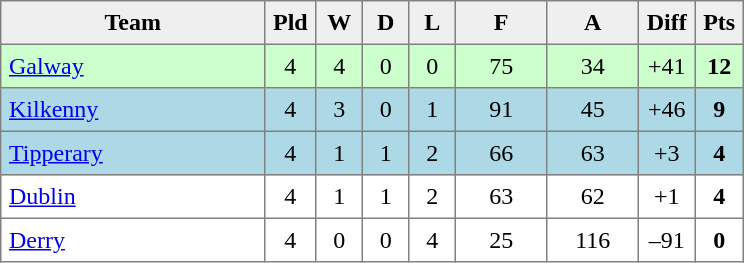<table style=border-collapse:collapse border=1 cellspacing=0 cellpadding=5>
<tr align=center bgcolor=#efefef>
<th width=165>Team</th>
<th width=20>Pld</th>
<th width=20>W</th>
<th width=20>D</th>
<th width=20>L</th>
<th width=50>F</th>
<th width=50>A</th>
<th width=20>Diff</th>
<th width=20>Pts</th>
</tr>
<tr align=center style="background:#cfc;">
<td style="text-align:left;"> <a href='#'>Galway</a></td>
<td>4</td>
<td>4</td>
<td>0</td>
<td>0</td>
<td>75</td>
<td>34</td>
<td>+41</td>
<td><strong>12</strong></td>
</tr>
<tr align=center style="background:#ADD8E6;">
<td style="text-align:left;"> <a href='#'>Kilkenny</a></td>
<td>4</td>
<td>3</td>
<td>0</td>
<td>1</td>
<td>91</td>
<td>45</td>
<td>+46</td>
<td><strong>9</strong></td>
</tr>
<tr align=center style="background:#ADD8E6;">
<td style="text-align:left;"> <a href='#'>Tipperary</a></td>
<td>4</td>
<td>1</td>
<td>1</td>
<td>2</td>
<td>66</td>
<td>63</td>
<td>+3</td>
<td><strong>4</strong></td>
</tr>
<tr align=center>
<td style="text-align:left;"> <a href='#'>Dublin</a></td>
<td>4</td>
<td>1</td>
<td>1</td>
<td>2</td>
<td>63</td>
<td>62</td>
<td>+1</td>
<td><strong>4</strong></td>
</tr>
<tr align=center>
<td style="text-align:left;"> <a href='#'>Derry</a></td>
<td>4</td>
<td>0</td>
<td>0</td>
<td>4</td>
<td>25</td>
<td>116</td>
<td>–91</td>
<td><strong>0</strong></td>
</tr>
</table>
